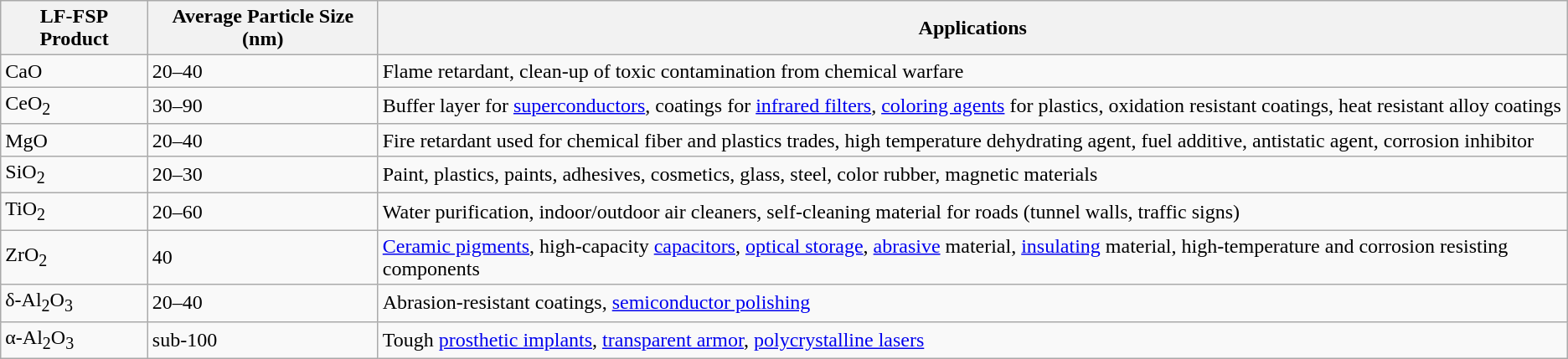<table class="wikitable">
<tr>
<th>LF-FSP Product</th>
<th>Average Particle Size (nm)</th>
<th>Applications</th>
</tr>
<tr>
<td>CaO</td>
<td>20–40</td>
<td>Flame retardant, clean-up of toxic contamination from chemical warfare</td>
</tr>
<tr>
<td>CeO<sub>2</sub></td>
<td>30–90</td>
<td>Buffer layer for <a href='#'>superconductors</a>, coatings for <a href='#'>infrared filters</a>, <a href='#'>coloring agents</a> for plastics, oxidation resistant coatings, heat resistant alloy coatings</td>
</tr>
<tr>
<td>MgO</td>
<td>20–40</td>
<td>Fire retardant used for chemical fiber and plastics trades, high temperature dehydrating agent, fuel additive, antistatic agent, corrosion inhibitor</td>
</tr>
<tr>
<td>SiO<sub>2</sub></td>
<td>20–30</td>
<td>Paint, plastics, paints, adhesives, cosmetics, glass, steel, color rubber, magnetic materials</td>
</tr>
<tr>
<td>TiO<sub>2</sub></td>
<td>20–60</td>
<td>Water purification, indoor/outdoor air cleaners, self-cleaning material for roads (tunnel walls, traffic signs)</td>
</tr>
<tr>
<td>ZrO<sub>2</sub></td>
<td>40</td>
<td><a href='#'>Ceramic pigments</a>, high-capacity <a href='#'>capacitors</a>, <a href='#'>optical storage</a>, <a href='#'>abrasive</a> material, <a href='#'>insulating</a> material, high-temperature and corrosion resisting components</td>
</tr>
<tr>
<td>δ-Al<sub>2</sub>O<sub>3</sub></td>
<td>20–40</td>
<td>Abrasion-resistant coatings, <a href='#'>semiconductor polishing</a></td>
</tr>
<tr>
<td>α-Al<sub>2</sub>O<sub>3</sub></td>
<td>sub-100</td>
<td>Tough <a href='#'>prosthetic implants</a>, <a href='#'>transparent armor</a>, <a href='#'>polycrystalline lasers</a></td>
</tr>
</table>
